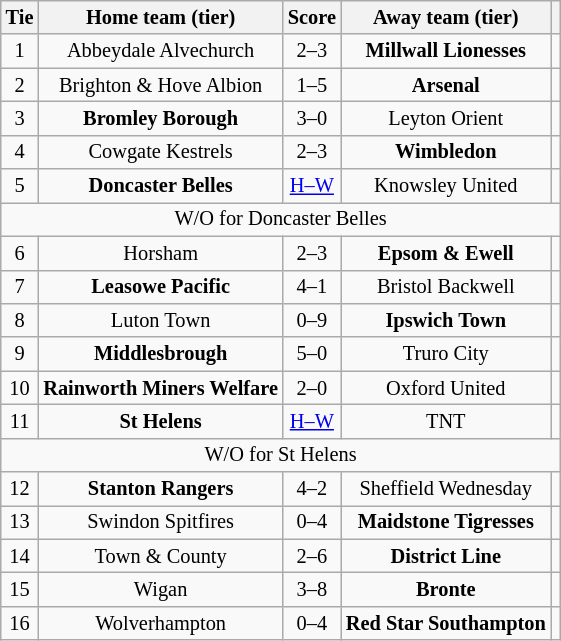<table class="wikitable" style="text-align:center; font-size:85%">
<tr>
<th>Tie</th>
<th>Home team (tier)</th>
<th>Score</th>
<th>Away team (tier)</th>
<th></th>
</tr>
<tr>
<td align="center">1</td>
<td>Abbeydale Alvechurch</td>
<td align="center">2–3</td>
<td><strong>Millwall Lionesses</strong></td>
<td></td>
</tr>
<tr>
<td align="center">2</td>
<td>Brighton & Hove Albion</td>
<td align="center">1–5</td>
<td><strong>Arsenal</strong></td>
<td></td>
</tr>
<tr>
<td align="center">3</td>
<td><strong>Bromley Borough</strong></td>
<td align="center">3–0</td>
<td>Leyton Orient</td>
<td></td>
</tr>
<tr>
<td align="center">4</td>
<td>Cowgate Kestrels</td>
<td align="center">2–3</td>
<td><strong>Wimbledon</strong></td>
<td></td>
</tr>
<tr>
<td align="center">5</td>
<td><strong>Doncaster Belles</strong></td>
<td align="center"><a href='#'>H–W</a></td>
<td>Knowsley United</td>
<td></td>
</tr>
<tr>
<td colspan="5" align="center">W/O for Doncaster Belles</td>
</tr>
<tr>
<td align="center">6</td>
<td>Horsham</td>
<td align="center">2–3</td>
<td><strong>Epsom & Ewell</strong></td>
<td></td>
</tr>
<tr>
<td align="center">7</td>
<td><strong>Leasowe Pacific</strong></td>
<td align="center">4–1</td>
<td>Bristol Backwell</td>
<td></td>
</tr>
<tr>
<td align="center">8</td>
<td>Luton Town</td>
<td align="center">0–9</td>
<td><strong>Ipswich Town</strong></td>
<td></td>
</tr>
<tr>
<td align="center">9</td>
<td><strong>Middlesbrough</strong></td>
<td align="center">5–0</td>
<td>Truro City</td>
<td></td>
</tr>
<tr>
<td align="center">10</td>
<td><strong>Rainworth Miners Welfare</strong></td>
<td align="center">2–0</td>
<td>Oxford United</td>
<td></td>
</tr>
<tr>
<td align="center">11</td>
<td><strong>St Helens</strong></td>
<td align="center"><a href='#'>H–W</a></td>
<td>TNT</td>
<td></td>
</tr>
<tr>
<td colspan="5" align="center">W/O for St Helens</td>
</tr>
<tr>
<td align="center">12</td>
<td><strong>Stanton Rangers</strong></td>
<td align="center">4–2</td>
<td>Sheffield Wednesday</td>
<td></td>
</tr>
<tr>
<td align="center">13</td>
<td>Swindon Spitfires</td>
<td align="center">0–4</td>
<td><strong>Maidstone Tigresses</strong></td>
<td></td>
</tr>
<tr>
<td align="center">14</td>
<td>Town & County</td>
<td align="center">2–6</td>
<td><strong>District Line</strong></td>
<td></td>
</tr>
<tr>
<td align="center">15</td>
<td>Wigan</td>
<td align="center">3–8</td>
<td><strong>Bronte</strong></td>
<td></td>
</tr>
<tr>
<td align="center">16</td>
<td>Wolverhampton</td>
<td align="center">0–4</td>
<td><strong>Red Star Southampton</strong></td>
<td></td>
</tr>
</table>
